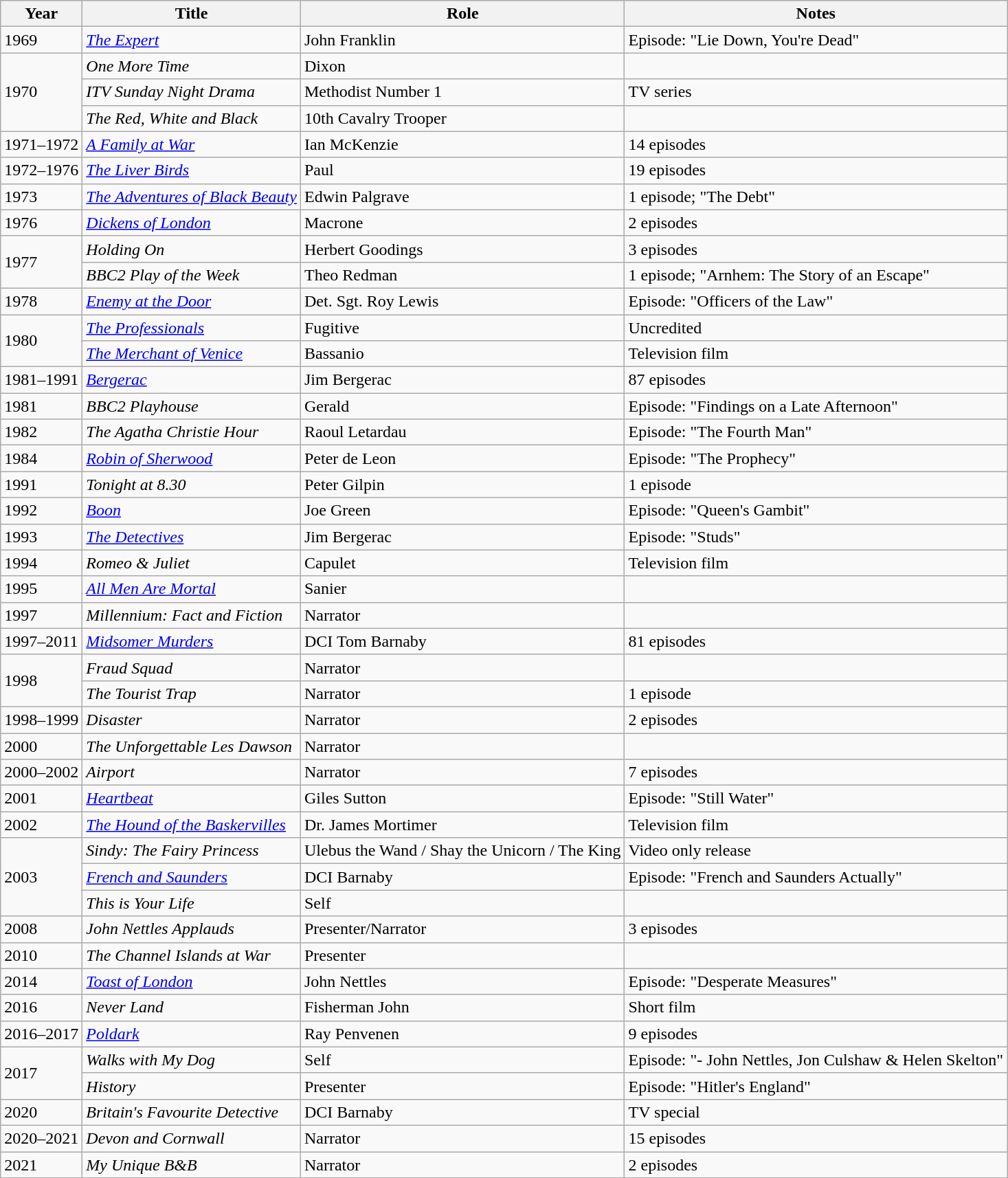<table class="wikitable sortable">
<tr>
<th>Year</th>
<th>Title</th>
<th>Role</th>
<th class="unsortable">Notes</th>
</tr>
<tr>
<td>1969</td>
<td><em><a href='#'>The Expert</a></em></td>
<td>John Franklin</td>
<td>Episode: "Lie Down, You're Dead"</td>
</tr>
<tr>
<td rowspan="3">1970</td>
<td><em>One More Time</em></td>
<td>Dixon</td>
<td></td>
</tr>
<tr>
<td><em>ITV Sunday Night Drama</em></td>
<td>Methodist Number 1</td>
<td>TV series</td>
</tr>
<tr>
<td><em>The Red, White and Black</em></td>
<td>10th Cavalry Trooper</td>
<td></td>
</tr>
<tr>
<td>1971–1972</td>
<td><em><a href='#'>A Family at War</a></em></td>
<td>Ian McKenzie</td>
<td>14 episodes</td>
</tr>
<tr>
<td>1972–1976</td>
<td><em><a href='#'>The Liver Birds</a></em></td>
<td>Paul</td>
<td>19 episodes</td>
</tr>
<tr>
<td>1973</td>
<td><em><a href='#'>The Adventures of Black Beauty</a></em></td>
<td>Edwin Palgrave</td>
<td>1 episode; "The Debt"</td>
</tr>
<tr>
<td>1976</td>
<td><em><a href='#'>Dickens of London</a></em></td>
<td>Macrone</td>
<td>2 episodes</td>
</tr>
<tr>
<td rowspan="2">1977</td>
<td><em>Holding On</em></td>
<td>Herbert Goodings</td>
<td>3 episodes</td>
</tr>
<tr>
<td><em>BBC2 Play of the Week</em></td>
<td>Theo Redman</td>
<td>1 episode; "Arnhem: The Story of an Escape"</td>
</tr>
<tr>
<td>1978</td>
<td><em><a href='#'>Enemy at the Door</a></em></td>
<td>Det. Sgt. Roy Lewis</td>
<td>Episode: "Officers of the Law"</td>
</tr>
<tr>
<td rowspan="2">1980</td>
<td><em><a href='#'>The Professionals</a></em></td>
<td>Fugitive</td>
<td>Uncredited</td>
</tr>
<tr>
<td><em><a href='#'>The Merchant of Venice</a></em></td>
<td>Bassanio</td>
<td>Television film</td>
</tr>
<tr>
<td>1981–1991</td>
<td><em><a href='#'>Bergerac</a></em></td>
<td>Jim Bergerac</td>
<td>87 episodes</td>
</tr>
<tr>
<td>1981</td>
<td><em>BBC2 Playhouse</em></td>
<td>Gerald</td>
<td>Episode: "Findings on a Late Afternoon"</td>
</tr>
<tr>
<td>1982</td>
<td><em>The Agatha Christie Hour</em></td>
<td>Raoul Letardau</td>
<td>Episode: "The Fourth Man"</td>
</tr>
<tr>
<td>1984</td>
<td><em><a href='#'>Robin of Sherwood</a></em></td>
<td>Peter de Leon</td>
<td>Episode: "The Prophecy"</td>
</tr>
<tr>
<td>1991</td>
<td><em>Tonight at 8.30</em></td>
<td>Peter Gilpin</td>
<td>1 episode</td>
</tr>
<tr>
<td>1992</td>
<td><em><a href='#'>Boon</a></em></td>
<td>Joe Green</td>
<td>Episode: "Queen's Gambit"</td>
</tr>
<tr>
<td>1993</td>
<td><em><a href='#'>The Detectives</a></em></td>
<td>Jim Bergerac</td>
<td>Episode: "Studs"</td>
</tr>
<tr>
<td>1994</td>
<td><em>Romeo & Juliet</em></td>
<td>Capulet</td>
<td>Television film</td>
</tr>
<tr>
<td>1995</td>
<td><em><a href='#'>All Men Are Mortal</a></em></td>
<td>Sanier</td>
<td></td>
</tr>
<tr>
<td>1997</td>
<td><em>Millennium: Fact and Fiction</em></td>
<td>Narrator</td>
<td></td>
</tr>
<tr>
<td>1997–2011</td>
<td><em><a href='#'>Midsomer Murders</a></em></td>
<td>DCI Tom Barnaby</td>
<td>81 episodes</td>
</tr>
<tr>
<td rowspan="2">1998</td>
<td><em>Fraud Squad</em></td>
<td>Narrator</td>
<td></td>
</tr>
<tr>
<td><em>The Tourist Trap</em></td>
<td>Narrator</td>
<td>1 episode</td>
</tr>
<tr>
<td>1998–1999</td>
<td><em>Disaster</em></td>
<td>Narrator</td>
<td>2 episodes</td>
</tr>
<tr>
<td>2000</td>
<td><em>The Unforgettable Les Dawson</em></td>
<td>Narrator</td>
<td></td>
</tr>
<tr>
<td>2000–2002</td>
<td><em>Airport</em></td>
<td>Narrator</td>
<td>7 episodes</td>
</tr>
<tr>
<td>2001</td>
<td><em><a href='#'>Heartbeat</a></em></td>
<td>Giles Sutton</td>
<td>Episode: "Still Water"</td>
</tr>
<tr>
<td>2002</td>
<td><em><a href='#'>The Hound of the Baskervilles</a></em></td>
<td>Dr. James Mortimer</td>
<td>Television film</td>
</tr>
<tr>
<td rowspan="3">2003</td>
<td><em>Sindy: The Fairy Princess</em></td>
<td>Ulebus the Wand / Shay the Unicorn / The King</td>
<td>Video only release</td>
</tr>
<tr>
<td><em><a href='#'>French and Saunders</a></em></td>
<td>DCI Barnaby</td>
<td>Episode: "French and Saunders Actually"</td>
</tr>
<tr>
<td><em>This is Your Life</em></td>
<td>Self</td>
<td></td>
</tr>
<tr>
<td>2008</td>
<td><em>John Nettles Applauds</em></td>
<td>Presenter/Narrator</td>
<td>3 episodes</td>
</tr>
<tr>
<td>2010</td>
<td><em>The Channel Islands at War</em></td>
<td>Presenter</td>
<td></td>
</tr>
<tr>
<td>2014</td>
<td><em><a href='#'>Toast of London</a></em></td>
<td>John Nettles</td>
<td>Episode: "Desperate Measures"</td>
</tr>
<tr>
<td>2016</td>
<td><em>Never Land</em></td>
<td>Fisherman John</td>
<td>Short film</td>
</tr>
<tr>
<td>2016–2017</td>
<td><em><a href='#'>Poldark</a></em></td>
<td>Ray Penvenen</td>
<td>9 episodes</td>
</tr>
<tr>
<td rowspan="2">2017</td>
<td><em>Walks with My Dog</em></td>
<td>Self</td>
<td>Episode: "- John Nettles, Jon Culshaw & Helen Skelton"</td>
</tr>
<tr>
<td><em>History</em></td>
<td>Presenter</td>
<td>Episode: "Hitler's England"</td>
</tr>
<tr>
<td>2020</td>
<td><em>Britain's Favourite Detective</em></td>
<td>DCI Barnaby</td>
<td>TV special</td>
</tr>
<tr>
<td>2020–2021</td>
<td><em>Devon and Cornwall</em></td>
<td>Narrator</td>
<td>15 episodes</td>
</tr>
<tr>
<td>2021</td>
<td><em>My Unique B&B</em></td>
<td>Narrator</td>
<td>2 episodes</td>
</tr>
<tr>
</tr>
</table>
